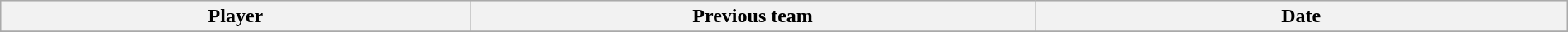<table class="wikitable" style="width:100%;">
<tr style="text-align:center; background:#ddd;">
<th style="width:30%;">Player</th>
<th style="width:36%;">Previous team</th>
<th style="width:34%;">Date</th>
</tr>
<tr>
</tr>
</table>
